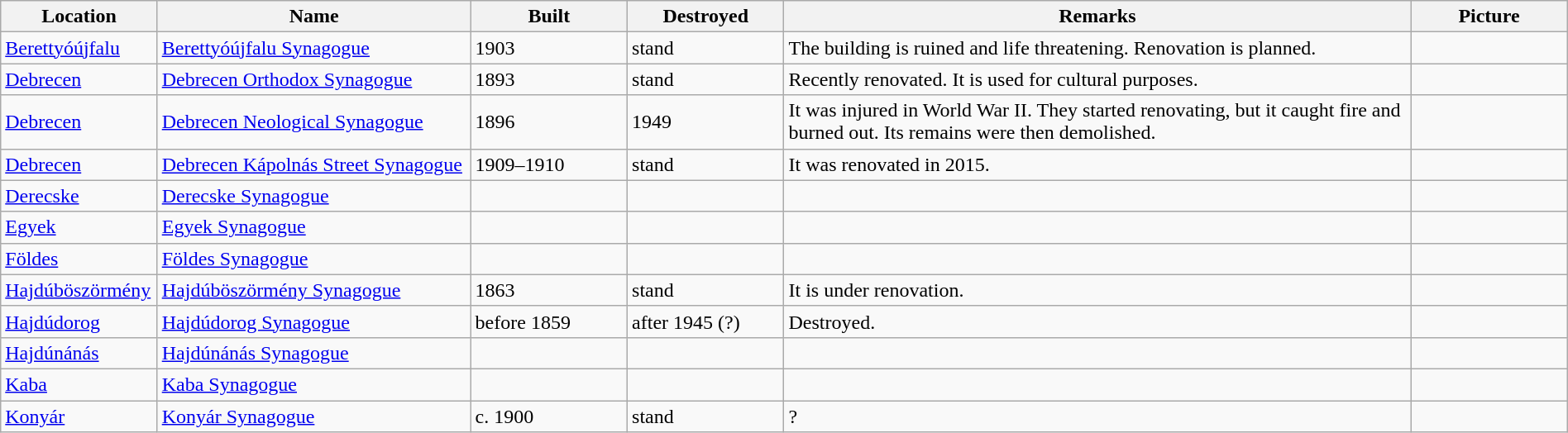<table class="wikitable sortable" width="100%">
<tr>
<th width="10%">Location</th>
<th width="20%">Name</th>
<th width="10%">Built</th>
<th width="10%">Destroyed</th>
<th width="40%" class="unsortable">Remarks</th>
<th width="10%" class="unsortable">Picture</th>
</tr>
<tr>
<td><a href='#'>Berettyóújfalu</a></td>
<td><a href='#'>Berettyóújfalu Synagogue</a></td>
<td>1903</td>
<td>stand</td>
<td>The building is ruined and life threatening. Renovation is planned.</td>
<td></td>
</tr>
<tr>
<td><a href='#'>Debrecen</a></td>
<td><a href='#'>Debrecen Orthodox Synagogue</a></td>
<td>1893</td>
<td>stand</td>
<td>Recently renovated. It is used for cultural purposes.</td>
<td></td>
</tr>
<tr>
<td><a href='#'>Debrecen</a></td>
<td><a href='#'>Debrecen Neological Synagogue</a></td>
<td>1896</td>
<td>1949</td>
<td>It was injured in World War II. They started renovating, but it caught fire and burned out. Its remains were then demolished.</td>
<td></td>
</tr>
<tr>
<td><a href='#'>Debrecen</a></td>
<td><a href='#'>Debrecen Kápolnás Street Synagogue</a></td>
<td>1909–1910</td>
<td>stand</td>
<td>It was renovated in 2015.</td>
<td></td>
</tr>
<tr>
<td><a href='#'>Derecske</a></td>
<td><a href='#'>Derecske Synagogue</a></td>
<td></td>
<td></td>
<td></td>
<td></td>
</tr>
<tr>
<td><a href='#'>Egyek</a></td>
<td><a href='#'>Egyek Synagogue</a></td>
<td></td>
<td></td>
<td></td>
<td></td>
</tr>
<tr>
<td><a href='#'>Földes</a></td>
<td><a href='#'>Földes Synagogue</a></td>
<td></td>
<td></td>
<td></td>
<td></td>
</tr>
<tr>
<td><a href='#'>Hajdúböszörmény</a></td>
<td><a href='#'>Hajdúböszörmény Synagogue</a></td>
<td>1863</td>
<td>stand</td>
<td>It is under renovation.</td>
<td></td>
</tr>
<tr>
<td><a href='#'>Hajdúdorog</a></td>
<td><a href='#'>Hajdúdorog Synagogue</a></td>
<td>before 1859</td>
<td>after 1945 (?)</td>
<td>Destroyed.</td>
<td></td>
</tr>
<tr>
<td><a href='#'>Hajdúnánás</a></td>
<td><a href='#'>Hajdúnánás Synagogue</a></td>
<td></td>
<td></td>
<td></td>
<td></td>
</tr>
<tr>
<td><a href='#'>Kaba</a></td>
<td><a href='#'>Kaba Synagogue</a></td>
<td></td>
<td></td>
<td></td>
<td></td>
</tr>
<tr>
<td><a href='#'>Konyár</a></td>
<td><a href='#'>Konyár Synagogue</a></td>
<td>c. 1900</td>
<td>stand</td>
<td>?</td>
<td></td>
</tr>
</table>
